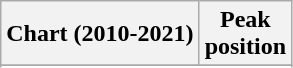<table class="wikitable sortable plainrowheaders">
<tr>
<th scope="col">Chart (2010-2021)</th>
<th scope="col">Peak<br>position</th>
</tr>
<tr>
</tr>
<tr>
</tr>
</table>
